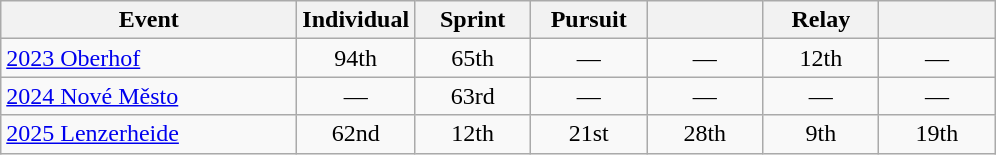<table class="wikitable" style="text-align: center;">
<tr ">
<th style="width:190px;">Event</th>
<th style="width:70px;">Individual</th>
<th style="width:70px;">Sprint</th>
<th style="width:70px;">Pursuit</th>
<th style="width:70px;"></th>
<th style="width:70px;">Relay</th>
<th style="width:70px;"></th>
</tr>
<tr>
<td align=left> <a href='#'>2023 Oberhof</a></td>
<td>94th</td>
<td>65th</td>
<td>—</td>
<td>—</td>
<td>12th</td>
<td>—</td>
</tr>
<tr>
<td align=left> <a href='#'>2024 Nové Město</a></td>
<td>—</td>
<td>63rd</td>
<td>—</td>
<td>—</td>
<td>—</td>
<td>—</td>
</tr>
<tr>
<td align=left> <a href='#'>2025 Lenzerheide</a></td>
<td>62nd</td>
<td>12th</td>
<td>21st</td>
<td>28th</td>
<td>9th</td>
<td>19th</td>
</tr>
</table>
